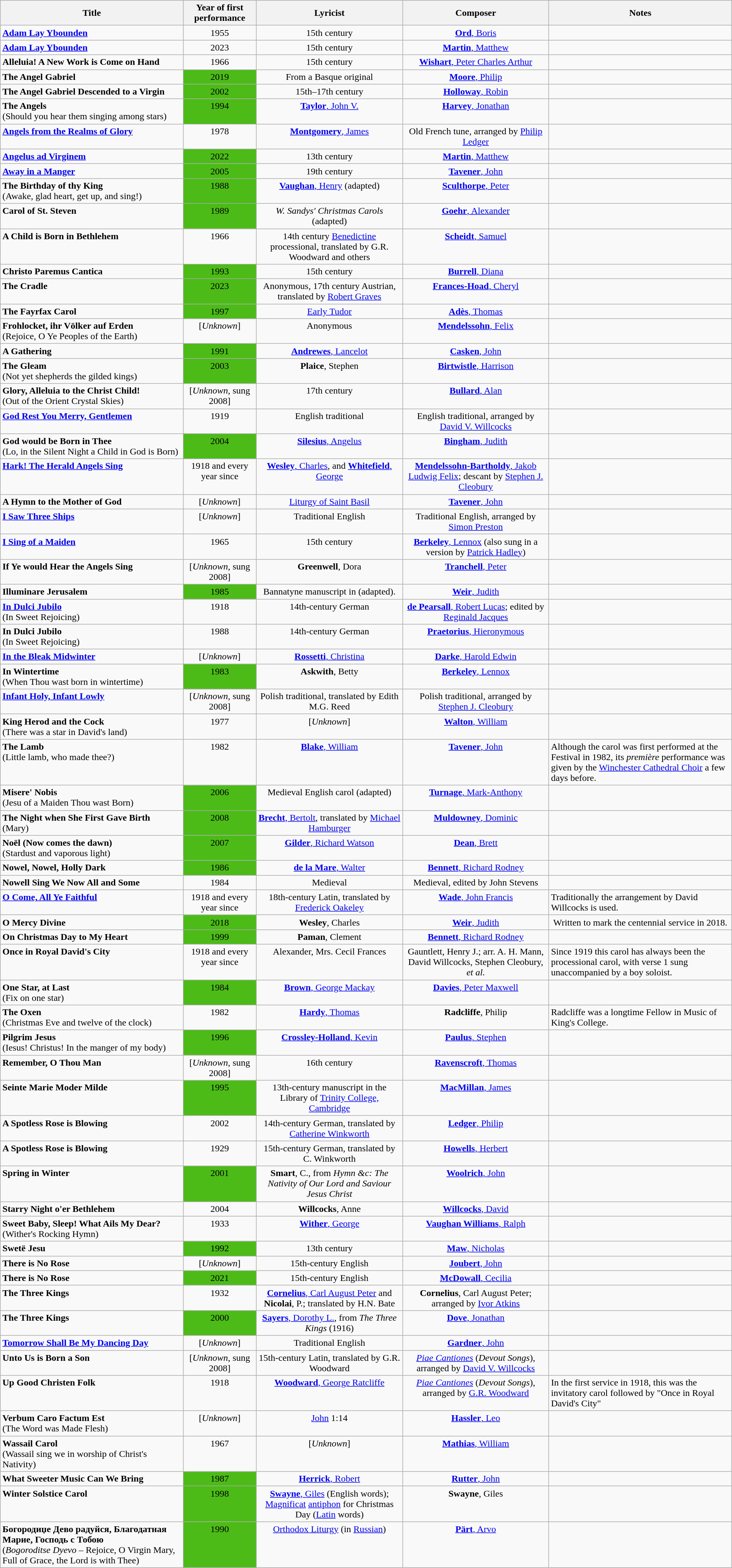<table class="wikitable sortable" width=100%>
<tr>
<th width=25%>Title</th>
<th width=10%>Year of first performance</th>
<th width=20%>Lyricist</th>
<th width=20%>Composer</th>
<th width=25%>Notes</th>
</tr>
<tr valign=top>
<td><strong><a href='#'>Adam Lay Ybounden</a></strong></td>
<td align=center>1955</td>
<td align=center>15th century</td>
<td align=center><a href='#'><strong>Ord</strong>, Boris</a></td>
<td></td>
</tr>
<tr valign=top>
<td><strong><a href='#'>Adam Lay Ybounden</a></strong></td>
<td align=center>2023</td>
<td align=center>15th century</td>
<td align=center><a href='#'><strong>Martin</strong>, Matthew</a></td>
<td></td>
</tr>
<tr valign=top>
<td><strong>Alleluia! A New Work is Come on Hand</strong></td>
<td align=center>1966</td>
<td align=center>15th century</td>
<td align=center><a href='#'><strong>Wishart</strong>, Peter Charles Arthur</a></td>
<td></td>
</tr>
<tr valign=top>
<td><strong>The Angel Gabriel</strong></td>
<td align=center bgcolor=#4CBB17>2019</td>
<td align=center>From a Basque original</td>
<td align=center><a href='#'><strong>Moore</strong>, Philip</a></td>
<td></td>
</tr>
<tr valign=top>
<td><strong>The Angel Gabriel Descended to a Virgin</strong></td>
<td align=center bgcolor=#4CBB17>2002</td>
<td align=center>15th–17th century</td>
<td align=center><a href='#'><strong>Holloway</strong>, Robin</a></td>
<td></td>
</tr>
<tr valign=top>
<td><strong>The Angels</strong><br>(Should you hear them singing among stars)</td>
<td align=center bgcolor=#4CBB17>1994</td>
<td align=center><a href='#'><strong>Taylor</strong>, John V.</a></td>
<td align=center><a href='#'><strong>Harvey</strong>, Jonathan</a></td>
<td></td>
</tr>
<tr valign=top>
<td><strong><a href='#'>Angels from the Realms of Glory</a></strong></td>
<td align=center>1978</td>
<td align=center><a href='#'><strong>Montgomery</strong>, James</a></td>
<td align=center>Old French tune, arranged by <a href='#'>Philip Ledger</a></td>
<td></td>
</tr>
<tr>
<td><strong><a href='#'>Angelus ad Virginem</a></strong></td>
<td align=center bgcolor=#4CBB17>2022</td>
<td align=center>13th century</td>
<td align=center><a href='#'><strong>Martin</strong>, Matthew</a></td>
<td></td>
</tr>
<tr valign=top>
<td><strong><a href='#'>Away in a Manger</a></strong></td>
<td align=center bgcolor=#4CBB17>2005</td>
<td align=center>19th century</td>
<td align=center><a href='#'><strong>Tavener</strong>, John</a></td>
<td></td>
</tr>
<tr valign=top>
<td><strong>The Birthday of thy King</strong><br>(Awake, glad heart, get up, and sing!)</td>
<td align=center bgcolor=#4CBB17>1988</td>
<td align=center><a href='#'><strong>Vaughan</strong>, Henry</a> (adapted)</td>
<td align=center><a href='#'><strong>Sculthorpe</strong>, Peter</a></td>
<td></td>
</tr>
<tr valign=top>
<td><strong>Carol of St. Steven</strong></td>
<td align=center bgcolor=#4CBB17>1989</td>
<td align=center><em>W. Sandys' Christmas Carols</em> (adapted)</td>
<td align=center><a href='#'><strong>Goehr</strong>, Alexander</a></td>
<td></td>
</tr>
<tr valign=top>
<td><strong>A Child is Born in Bethlehem</strong></td>
<td align=center>1966</td>
<td align=center>14th century <a href='#'>Benedictine</a> processional, translated by G.R. Woodward and others</td>
<td align=center><a href='#'><strong>Scheidt</strong>, Samuel</a></td>
<td></td>
</tr>
<tr valign=top>
<td><strong>Christo Paremus Cantica</strong></td>
<td align=center bgcolor=#4CBB17>1993</td>
<td align=center>15th century</td>
<td align=center><a href='#'><strong>Burrell</strong>, Diana</a></td>
<td></td>
</tr>
<tr valign=top>
<td><strong>The Cradle</strong></td>
<td align=center bgcolor=#4CBB17>2023</td>
<td align=center>Anonymous, 17th century Austrian, translated by <a href='#'>Robert Graves</a></td>
<td align=center><a href='#'><strong>Frances-Hoad</strong>, Cheryl</a></td>
<td></td>
</tr>
<tr valign=top>
<td><strong>The Fayrfax Carol</strong></td>
<td align=center bgcolor=#4CBB17>1997</td>
<td align=center><a href='#'>Early Tudor</a></td>
<td align=center><a href='#'><strong>Adès</strong>, Thomas</a></td>
<td></td>
</tr>
<tr valign=top>
<td><strong>Frohlocket, ihr Völker auf Erden</strong><br>(Rejoice, O Ye Peoples of the Earth)</td>
<td align=center>[<em>Unknown</em>]</td>
<td align=center>Anonymous</td>
<td align=center><a href='#'><strong>Mendelssohn</strong>, Felix</a></td>
<td></td>
</tr>
<tr valign=top>
<td><strong>A Gathering</strong></td>
<td align=center bgcolor=#4CBB17>1991</td>
<td align=center><a href='#'><strong>Andrewes</strong>, Lancelot</a></td>
<td align=center><a href='#'><strong>Casken</strong>, John</a></td>
<td></td>
</tr>
<tr valign=top>
<td><strong>The Gleam</strong><br>(Not yet shepherds the gilded kings)</td>
<td align=center bgcolor=#4CBB17>2003</td>
<td align=center><strong>Plaice</strong>, Stephen</td>
<td align=center><a href='#'><strong>Birtwistle</strong>, Harrison</a></td>
<td></td>
</tr>
<tr valign=top>
<td><strong>Glory, Alleluia to the Christ Child!</strong><br>(Out of the Orient Crystal Skies)</td>
<td align=center>[<em>Unknown</em>, sung 2008]</td>
<td align=center>17th century</td>
<td align=center><a href='#'><strong>Bullard</strong>, Alan</a></td>
<td></td>
</tr>
<tr valign=top>
<td><strong><a href='#'>God Rest You Merry, Gentlemen</a></strong></td>
<td align=center>1919</td>
<td align=center>English traditional</td>
<td align=center>English traditional, arranged by <a href='#'>David V. Willcocks</a></td>
<td></td>
</tr>
<tr valign=top>
<td><strong>God would be Born in Thee</strong><br>(Lo, in the Silent Night a Child in God is Born)</td>
<td align=center bgcolor=#4CBB17>2004</td>
<td align=center><a href='#'><strong>Silesius</strong>, Angelus</a></td>
<td align=center><a href='#'><strong>Bingham</strong>, Judith</a></td>
<td></td>
</tr>
<tr valign=top>
<td><strong><a href='#'>Hark! The Herald Angels Sing</a></strong></td>
<td align=center>1918 and every year since</td>
<td align=center><a href='#'><strong>Wesley</strong>, Charles</a>, and <a href='#'><strong>Whitefield</strong>, George</a></td>
<td align=center><a href='#'><strong>Mendelssohn-Bartholdy</strong>, Jakob Ludwig Felix</a>; descant by <a href='#'>Stephen J. Cleobury</a></td>
<td></td>
</tr>
<tr valign=top>
<td><strong>A Hymn to the Mother of God</strong></td>
<td align=center>[<em>Unknown</em>]</td>
<td align=center><a href='#'>Liturgy of Saint Basil</a></td>
<td align=center><a href='#'><strong>Tavener</strong>, John</a></td>
<td></td>
</tr>
<tr valign=top>
<td><strong><a href='#'>I Saw Three Ships</a></strong></td>
<td align=center>[<em>Unknown</em>]</td>
<td align=center>Traditional English</td>
<td align=center>Traditional English, arranged by <a href='#'>Simon Preston</a></td>
<td></td>
</tr>
<tr valign=top>
<td><strong><a href='#'>I Sing of a Maiden</a></strong></td>
<td align=center>1965</td>
<td align=center>15th century</td>
<td align=center><a href='#'><strong>Berkeley</strong>, Lennox</a> (also sung in a version by <a href='#'>Patrick Hadley</a>)</td>
<td></td>
</tr>
<tr valign=top>
<td><strong>If Ye would Hear the Angels Sing</strong></td>
<td align=center>[<em>Unknown</em>, sung 2008]</td>
<td align=center><strong>Greenwell</strong>, Dora</td>
<td align=center><a href='#'><strong>Tranchell</strong>, Peter</a></td>
<td></td>
</tr>
<tr valign=top>
<td><strong>Illuminare Jerusalem</strong></td>
<td align=center bgcolor=#4CBB17>1985</td>
<td align=center>Bannatyne manuscript in  (adapted).</td>
<td align=center><a href='#'><strong>Weir</strong>, Judith</a></td>
<td></td>
</tr>
<tr valign=top>
<td><strong><a href='#'>In Dulci Jubilo</a></strong><br>(In Sweet Rejoicing)</td>
<td align=center>1918</td>
<td align=center>14th-century German</td>
<td align=center><a href='#'><strong>de Pearsall</strong>, Robert Lucas</a>; edited by <a href='#'>Reginald Jacques</a></td>
<td></td>
</tr>
<tr valign=top>
<td><strong>In Dulci Jubilo</strong><br>(In Sweet Rejoicing)</td>
<td align=center>1988</td>
<td align=center>14th-century German</td>
<td align=center><a href='#'><strong>Praetorius</strong>, Hieronymous</a></td>
<td></td>
</tr>
<tr valign=top>
<td><strong><a href='#'>In the Bleak Midwinter</a></strong></td>
<td align=center>[<em>Unknown</em>]</td>
<td align=center><a href='#'><strong>Rossetti</strong>, Christina</a></td>
<td align=center><a href='#'><strong>Darke</strong>, Harold Edwin</a></td>
<td></td>
</tr>
<tr valign=top>
<td><strong>In Wintertime</strong><br>(When Thou wast born in wintertime)</td>
<td align=center bgcolor=#4CBB17>1983</td>
<td align=center><strong>Askwith</strong>, Betty</td>
<td align=center><a href='#'><strong>Berkeley</strong>, Lennox</a></td>
<td></td>
</tr>
<tr valign=top>
<td><strong><a href='#'>Infant Holy, Infant Lowly</a></strong></td>
<td align=center>[<em>Unknown</em>, sung 2008]</td>
<td align=center>Polish traditional, translated by Edith M.G. Reed</td>
<td align=center>Polish traditional, arranged by <a href='#'>Stephen J. Cleobury</a></td>
<td></td>
</tr>
<tr valign=top>
<td><strong>King Herod and the Cock</strong><br>(There was a star in David's land)</td>
<td align=center>1977</td>
<td align=center>[<em>Unknown</em>]</td>
<td align=center><a href='#'><strong>Walton</strong>, William</a></td>
<td></td>
</tr>
<tr valign=top>
<td><strong>The Lamb</strong><br>(Little lamb, who made thee?)</td>
<td align=center>1982</td>
<td align=center><a href='#'><strong>Blake</strong>, William</a></td>
<td align=center><a href='#'><strong>Tavener</strong>, John</a></td>
<td>Although the carol was first performed at the Festival in 1982, its <em>première</em> performance was given by the <a href='#'>Winchester Cathedral Choir</a> a few days before.</td>
</tr>
<tr valign=top>
<td><strong>Misere' Nobis</strong><br>(Jesu of a Maiden Thou wast Born)</td>
<td align=center bgcolor=#4CBB17>2006</td>
<td align=center>Medieval English carol (adapted)</td>
<td align=center><a href='#'><strong>Turnage</strong>, Mark-Anthony</a></td>
<td></td>
</tr>
<tr valign=top>
<td><strong>The Night when She First Gave Birth</strong><br>(Mary)</td>
<td align=center bgcolor=#4CBB17>2008</td>
<td align=center><a href='#'><strong>Brecht</strong>, Bertolt</a>, translated by <a href='#'>Michael Hamburger</a></td>
<td align=center><a href='#'><strong>Muldowney</strong>, Dominic</a></td>
<td></td>
</tr>
<tr valign=top>
<td><strong>Noël (Now comes the dawn)</strong><br>(Stardust and vaporous light)</td>
<td align=center bgcolor=#4CBB17>2007</td>
<td align=center><a href='#'><strong>Gilder</strong>, Richard Watson</a></td>
<td align=center><a href='#'><strong>Dean</strong>, Brett</a></td>
<td></td>
</tr>
<tr valign=top>
<td><strong>Nowel, Nowel, Holly Dark</strong></td>
<td align=center bgcolor=#4CBB17>1986</td>
<td align=center><a href='#'><strong>de la Mare</strong>, Walter</a></td>
<td align=center><a href='#'><strong>Bennett</strong>, Richard Rodney</a></td>
<td></td>
</tr>
<tr valign=top>
<td><strong>Nowell Sing We Now All and Some</strong></td>
<td align=center>1984</td>
<td align=center>Medieval</td>
<td align=center>Medieval, edited by John Stevens</td>
<td></td>
</tr>
<tr valign=top>
<td><strong><a href='#'>O Come, All Ye Faithful</a></strong><br></td>
<td align=center>1918 and every year since</td>
<td align=center>18th-century Latin, translated by <a href='#'>Frederick Oakeley</a></td>
<td align=center><a href='#'><strong>Wade</strong>, John Francis</a></td>
<td>Traditionally the arrangement by David Willcocks is used.</td>
</tr>
<tr valign=top>
<td><strong>O Mercy Divine</strong></td>
<td align=center bgcolor=#4CBB17>2018</td>
<td align=center><strong>Wesley</strong>, Charles</td>
<td align=center><a href='#'><strong>Weir</strong>, Judith</a></td>
<td align=center>Written to mark the centennial service in 2018.</td>
</tr>
<tr valign=top>
<td><strong>On Christmas Day to My Heart</strong></td>
<td align=center bgcolor=#4CBB17>1999</td>
<td align=center><strong>Paman</strong>, Clement</td>
<td align=center><a href='#'><strong>Bennett</strong>, Richard Rodney</a></td>
<td></td>
</tr>
<tr valign=top>
<td><strong>Once in Royal David's City</strong></td>
<td align=center>1918 and every year since</td>
<td align=center>Alexander, Mrs. Cecil Frances</td>
<td align=center>Gauntlett, Henry J.; arr. A. H. Mann, David Willcocks, Stephen Cleobury, <em>et al.</em></td>
<td>Since 1919 this carol has always been the processional carol, with verse 1 sung unaccompanied by a boy soloist.</td>
</tr>
<tr valign=top>
<td><strong>One Star, at Last</strong><br>(Fix on one star)</td>
<td align=center bgcolor=#4CBB17>1984</td>
<td align=center><a href='#'><strong>Brown</strong>, George Mackay</a></td>
<td align=center><a href='#'><strong>Davies</strong>, Peter Maxwell</a></td>
<td></td>
</tr>
<tr valign=top>
<td><strong>The Oxen</strong><br>(Christmas Eve and twelve of the clock)</td>
<td align=center>1982</td>
<td align=center><a href='#'><strong>Hardy</strong>, Thomas</a></td>
<td align=center><strong>Radcliffe</strong>, Philip</td>
<td>Radcliffe was a longtime Fellow in Music of King's College.</td>
</tr>
<tr valign=top>
<td><strong>Pilgrim Jesus</strong><br>(Iesus! Christus! In the manger of my body)</td>
<td align=center bgcolor=#4CBB17>1996</td>
<td align=center><a href='#'><strong>Crossley-Holland</strong>, Kevin</a></td>
<td align=center><a href='#'><strong>Paulus</strong>, Stephen</a></td>
<td></td>
</tr>
<tr valign=top>
<td><strong>Remember, O Thou Man</strong></td>
<td align=center>[<em>Unknown</em>, sung 2008]</td>
<td align=center>16th century</td>
<td align=center><a href='#'><strong>Ravenscroft</strong>, Thomas</a></td>
<td></td>
</tr>
<tr valign=top>
<td><strong>Seinte Marie Moder Milde</strong></td>
<td align=center bgcolor=#4CBB17>1995</td>
<td align=center>13th-century manuscript in the Library of <a href='#'>Trinity College, Cambridge</a></td>
<td align=center><a href='#'><strong>MacMillan</strong>, James</a></td>
<td></td>
</tr>
<tr valign=top>
<td><strong>A Spotless Rose is Blowing</strong></td>
<td align=center>2002</td>
<td align=center>14th-century German, translated by <a href='#'>Catherine Winkworth</a></td>
<td align=center><a href='#'><strong>Ledger</strong>, Philip</a></td>
<td></td>
</tr>
<tr valign=top>
<td><strong>A Spotless Rose is Blowing</strong></td>
<td align=center>1929</td>
<td align=center>15th-century German, translated by C. Winkworth</td>
<td align=center><a href='#'><strong>Howells</strong>, Herbert</a></td>
<td></td>
</tr>
<tr valign=top>
<td><strong>Spring in Winter</strong></td>
<td align=center bgcolor=#4CBB17>2001</td>
<td align=center><strong>Smart</strong>, C., from <em>Hymn &c: The Nativity of Our Lord and Saviour Jesus Christ</em></td>
<td align=center><a href='#'><strong>Woolrich</strong>, John</a></td>
<td></td>
</tr>
<tr valign=top>
<td><strong>Starry Night o'er Bethlehem</strong></td>
<td align=center>2004</td>
<td align=center><strong>Willcocks</strong>, Anne</td>
<td align=center><a href='#'><strong>Willcocks</strong>, David</a></td>
<td></td>
</tr>
<tr valign=top>
<td><strong>Sweet Baby, Sleep! What Ails My Dear?</strong><br>(Wither's Rocking Hymn)</td>
<td align=center>1933</td>
<td align=center><a href='#'><strong>Wither</strong>, George</a></td>
<td align=center><a href='#'><strong>Vaughan Williams</strong>, Ralph</a></td>
<td></td>
</tr>
<tr valign=top>
<td><strong>Swetë Jesu</strong></td>
<td align=center bgcolor=#4CBB17>1992</td>
<td align=center>13th century</td>
<td align=center><a href='#'><strong>Maw</strong>, Nicholas</a></td>
<td></td>
</tr>
<tr valign=top>
<td><strong>There is No Rose</strong></td>
<td align=center>[<em>Unknown</em>]</td>
<td align=center>15th-century English</td>
<td align=center><a href='#'><strong>Joubert</strong>, John</a></td>
<td></td>
</tr>
<tr valign=top>
<td><strong>There is No Rose</strong></td>
<td align=center bgcolor=#4CBB17>2021</td>
<td align=center>15th-century English</td>
<td align=center><a href='#'><strong>McDowall</strong>, Cecilia</a></td>
<td></td>
</tr>
<tr valign=top>
<td><strong>The Three Kings</strong></td>
<td align=center>1932</td>
<td align=center><a href='#'><strong>Cornelius</strong>, Carl August Peter</a> and <strong>Nicolai</strong>, P.; translated by H.N. Bate</td>
<td align=center><strong>Cornelius</strong>, Carl August Peter; arranged by <a href='#'>Ivor Atkins</a></td>
<td></td>
</tr>
<tr valign=top>
<td><strong>The Three Kings</strong></td>
<td align=center bgcolor=#4CBB17>2000</td>
<td align=center><a href='#'><strong>Sayers</strong>, Dorothy L.</a>, from <em>The Three Kings</em> (1916)</td>
<td align=center><a href='#'><strong>Dove</strong>, Jonathan</a></td>
<td></td>
</tr>
<tr valign=top>
<td><strong><a href='#'>Tomorrow Shall Be My Dancing Day</a></strong></td>
<td align=center>[<em>Unknown</em>]</td>
<td align=center>Traditional English</td>
<td align=center><a href='#'><strong>Gardner</strong>, John</a></td>
<td></td>
</tr>
<tr valign=top>
<td><strong>Unto Us is Born a Son</strong></td>
<td align=center>[<em>Unknown</em>, sung 2008]</td>
<td align=center>15th-century Latin, translated by G.R. Woodward</td>
<td align=center><em><a href='#'>Piae Cantiones</a></em> (<em>Devout Songs</em>), arranged by <a href='#'>David V. Willcocks</a></td>
<td></td>
</tr>
<tr valign=top>
<td><strong>Up Good Christen Folk</strong></td>
<td align=center>1918</td>
<td align=center><a href='#'><strong>Woodward</strong>, George Ratcliffe</a></td>
<td align=center><em><a href='#'>Piae Cantiones</a></em> (<em>Devout Songs</em>), arranged by <a href='#'>G.R. Woodward</a></td>
<td>In the first service in 1918, this was the invitatory carol followed by "Once in Royal David's City"</td>
</tr>
<tr valign=top>
<td><strong>Verbum Caro Factum Est</strong><br>(The Word was Made Flesh)</td>
<td align=center>[<em>Unknown</em>]</td>
<td align=center><a href='#'>John</a> 1:14</td>
<td align=center><a href='#'><strong>Hassler</strong>, Leo</a></td>
<td></td>
</tr>
<tr valign=top>
<td><strong>Wassail Carol</strong><br>(Wassail sing we in worship of Christ's Nativity)</td>
<td align=center>1967</td>
<td align=center>[<em>Unknown</em>]</td>
<td align=center><a href='#'><strong>Mathias</strong>, William</a></td>
<td></td>
</tr>
<tr valign=top>
<td><strong>What Sweeter Music Can We Bring</strong></td>
<td align=center bgcolor=#4CBB17>1987</td>
<td align=center><a href='#'><strong>Herrick</strong>, Robert</a></td>
<td align=center><a href='#'><strong>Rutter</strong>, John</a></td>
<td></td>
</tr>
<tr valign=top>
<td><strong>Winter Solstice Carol</strong></td>
<td align=center bgcolor=#4CBB17>1998</td>
<td align=center><a href='#'><strong>Swayne</strong>, Giles</a> (English words); <a href='#'>Magnificat</a> <a href='#'>antiphon</a> for Christmas Day (<a href='#'>Latin</a> words)</td>
<td align=center><strong>Swayne</strong>, Giles</td>
<td></td>
</tr>
<tr valign=top>
<td><strong>Богородиџе Дево радуйся, Благодатная Марие, Господь с Тобою</strong><br>(<em>Bogoroditse Dyevo</em> – Rejoice, O Virgin Mary, Full of Grace, the Lord is with Thee)</td>
<td align=center bgcolor=#4CBB17>1990</td>
<td align=center><a href='#'>Orthodox Liturgy</a> (in <a href='#'>Russian</a>)</td>
<td align=center><a href='#'><strong>Pärt</strong>, Arvo</a></td>
</tr>
</table>
